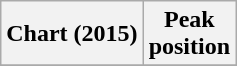<table class="wikitable plainrowheaders" style="text-align:center">
<tr>
<th scope="col">Chart (2015)</th>
<th scope="col">Peak<br>position</th>
</tr>
<tr>
</tr>
</table>
